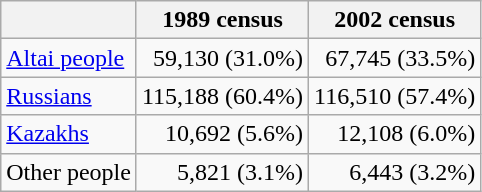<table class="wikitable">
<tr>
<th></th>
<th>1989 census</th>
<th>2002 census</th>
</tr>
<tr>
<td><a href='#'>Altai people</a></td>
<td align="right">59,130 (31.0%)</td>
<td align="right">67,745 (33.5%)</td>
</tr>
<tr>
<td><a href='#'>Russians</a></td>
<td align="right">115,188 (60.4%)</td>
<td align="right">116,510 (57.4%)</td>
</tr>
<tr>
<td><a href='#'>Kazakhs</a></td>
<td align="right">10,692 (5.6%)</td>
<td align="right">12,108 (6.0%)</td>
</tr>
<tr>
<td>Other people</td>
<td align="right">5,821 (3.1%)</td>
<td align="right">6,443 (3.2%)</td>
</tr>
</table>
